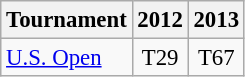<table class="wikitable" style="font-size:95%;">
<tr>
<th>Tournament</th>
<th>2012</th>
<th>2013</th>
</tr>
<tr>
<td><a href='#'>U.S. Open</a></td>
<td align="center">T29</td>
<td align="center">T67</td>
</tr>
</table>
